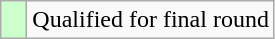<table class="wikitable">
<tr>
<td style="width:10px; background:#cfc"></td>
<td>Qualified for final round</td>
</tr>
</table>
